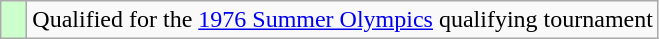<table class="wikitable">
<tr>
<td width=10px bgcolor=#ccffcc></td>
<td>Qualified for the <a href='#'>1976 Summer Olympics</a> qualifying tournament</td>
</tr>
</table>
